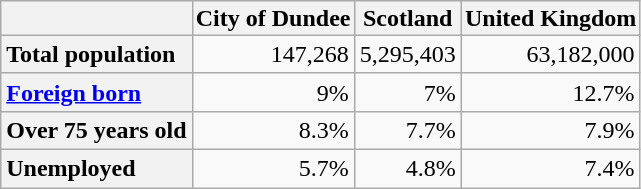<table class="wikitable" style="text-align:right;">
<tr>
<th></th>
<th style="padding:2px;">City of Dundee</th>
<th style="padding:2px;">Scotland</th>
<th style="padding:2px;">United Kingdom</th>
</tr>
<tr>
<th style="text-align:left;">Total population</th>
<td>147,268</td>
<td>5,295,403</td>
<td>63,182,000</td>
</tr>
<tr>
<th style="text-align:left;"><a href='#'>Foreign born</a></th>
<td>9%</td>
<td>7%</td>
<td>12.7%</td>
</tr>
<tr>
<th style="text-align:left;">Over 75 years old</th>
<td>8.3%</td>
<td>7.7%</td>
<td>7.9%</td>
</tr>
<tr>
<th style="text-align:left;">Unemployed</th>
<td>5.7%</td>
<td>4.8%</td>
<td>7.4%</td>
</tr>
</table>
